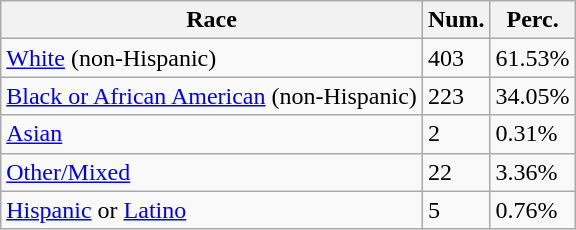<table class="wikitable">
<tr>
<th>Race</th>
<th>Num.</th>
<th>Perc.</th>
</tr>
<tr>
<td><a href='#'>White</a> (non-Hispanic)</td>
<td>403</td>
<td>61.53%</td>
</tr>
<tr>
<td><a href='#'>Black or African American</a> (non-Hispanic)</td>
<td>223</td>
<td>34.05%</td>
</tr>
<tr>
<td><a href='#'>Asian</a></td>
<td>2</td>
<td>0.31%</td>
</tr>
<tr>
<td><a href='#'>Other/Mixed</a></td>
<td>22</td>
<td>3.36%</td>
</tr>
<tr>
<td><a href='#'>Hispanic</a> or <a href='#'>Latino</a></td>
<td>5</td>
<td>0.76%</td>
</tr>
</table>
